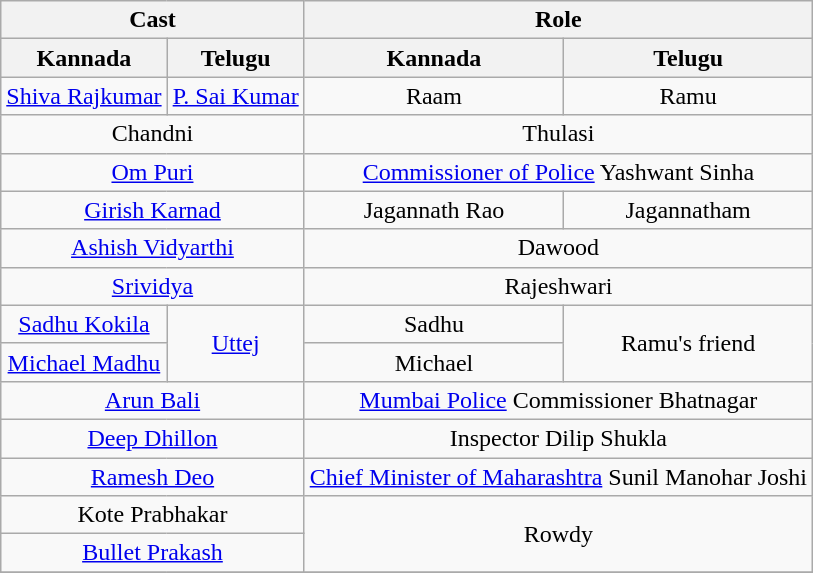<table class="wikitable">
<tr>
<th colspan="2">Cast</th>
<th colspan="2">Role</th>
</tr>
<tr>
<th>Kannada</th>
<th>Telugu</th>
<th>Kannada</th>
<th>Telugu</th>
</tr>
<tr>
<td style="text-align:center;"><a href='#'>Shiva Rajkumar</a></td>
<td style="text-align:center;"><a href='#'>P. Sai Kumar</a></td>
<td style="text-align:center;">Raam</td>
<td style="text-align:center;">Ramu</td>
</tr>
<tr>
<td colspan="2" style="text-align:center;">Chandni</td>
<td colspan="2" style="text-align:center;">Thulasi</td>
</tr>
<tr>
<td colspan="2" style="text-align:center;"><a href='#'>Om Puri</a></td>
<td colspan="2" style="text-align:center;"><a href='#'>Commissioner of Police</a> Yashwant Sinha</td>
</tr>
<tr>
<td colspan="2" style="text-align:center;"><a href='#'>Girish Karnad</a></td>
<td style="text-align:center;">Jagannath Rao</td>
<td style="text-align:center;">Jagannatham</td>
</tr>
<tr>
<td colspan="2" style="text-align:center;"><a href='#'>Ashish Vidyarthi</a></td>
<td colspan="2" style="text-align:center;">Dawood</td>
</tr>
<tr>
<td colspan="2" style="text-align:center;"><a href='#'>Srividya</a></td>
<td colspan="2" style="text-align:center;">Rajeshwari</td>
</tr>
<tr>
<td style="text-align:center;"><a href='#'>Sadhu Kokila</a></td>
<td rowspan="2" style="text-align:center;"><a href='#'>Uttej</a></td>
<td style="text-align:center;">Sadhu</td>
<td rowspan="2" style="text-align:center;">Ramu's friend</td>
</tr>
<tr>
<td style="text-align:center;"><a href='#'>Michael Madhu</a></td>
<td style="text-align:center;">Michael</td>
</tr>
<tr>
<td colspan="2" style="text-align:center;"><a href='#'>Arun Bali</a></td>
<td colspan="2" style="text-align:center;"><a href='#'>Mumbai Police</a> Commissioner Bhatnagar</td>
</tr>
<tr>
<td colspan="2" style="text-align:center;"><a href='#'>Deep Dhillon</a></td>
<td colspan="2" style="text-align:center;">Inspector Dilip Shukla</td>
</tr>
<tr>
<td colspan="2" style="text-align:center;"><a href='#'>Ramesh Deo</a></td>
<td colspan="2" style="text-align:center;"><a href='#'>Chief Minister of Maharashtra</a> Sunil Manohar Joshi</td>
</tr>
<tr>
<td colspan="2" style="text-align:center;">Kote Prabhakar</td>
<td rowspan="2" colspan="2" style="text-align:center;">Rowdy</td>
</tr>
<tr>
<td colspan="2" style="text-align:center;"><a href='#'>Bullet Prakash</a></td>
</tr>
<tr>
</tr>
</table>
